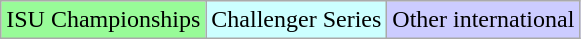<table class="wikitable">
<tr>
<td bgcolor="98FB98">ISU Championships</td>
<td bgcolor="#ccffff">Challenger Series</td>
<td bgcolor="#CCCCFF">Other international</td>
</tr>
</table>
